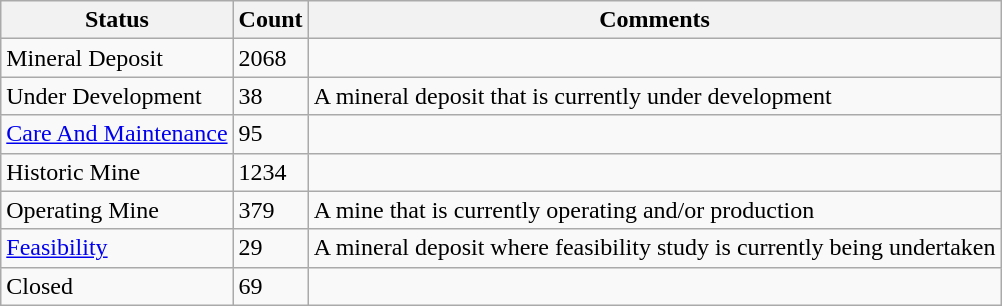<table class="wikitable sortable">
<tr>
<th>Status</th>
<th>Count</th>
<th>Comments</th>
</tr>
<tr>
<td>Mineral Deposit</td>
<td>2068</td>
<td></td>
</tr>
<tr>
<td>Under Development</td>
<td>38</td>
<td>A mineral deposit that is currently under development</td>
</tr>
<tr>
<td><a href='#'>Care And Maintenance</a></td>
<td>95</td>
<td></td>
</tr>
<tr>
<td>Historic Mine</td>
<td>1234</td>
<td></td>
</tr>
<tr>
<td>Operating Mine</td>
<td>379</td>
<td>A mine that is currently operating and/or production</td>
</tr>
<tr>
<td><a href='#'>Feasibility</a></td>
<td>29</td>
<td>A mineral deposit where feasibility study is currently being undertaken</td>
</tr>
<tr>
<td>Closed</td>
<td>69</td>
<td></td>
</tr>
</table>
